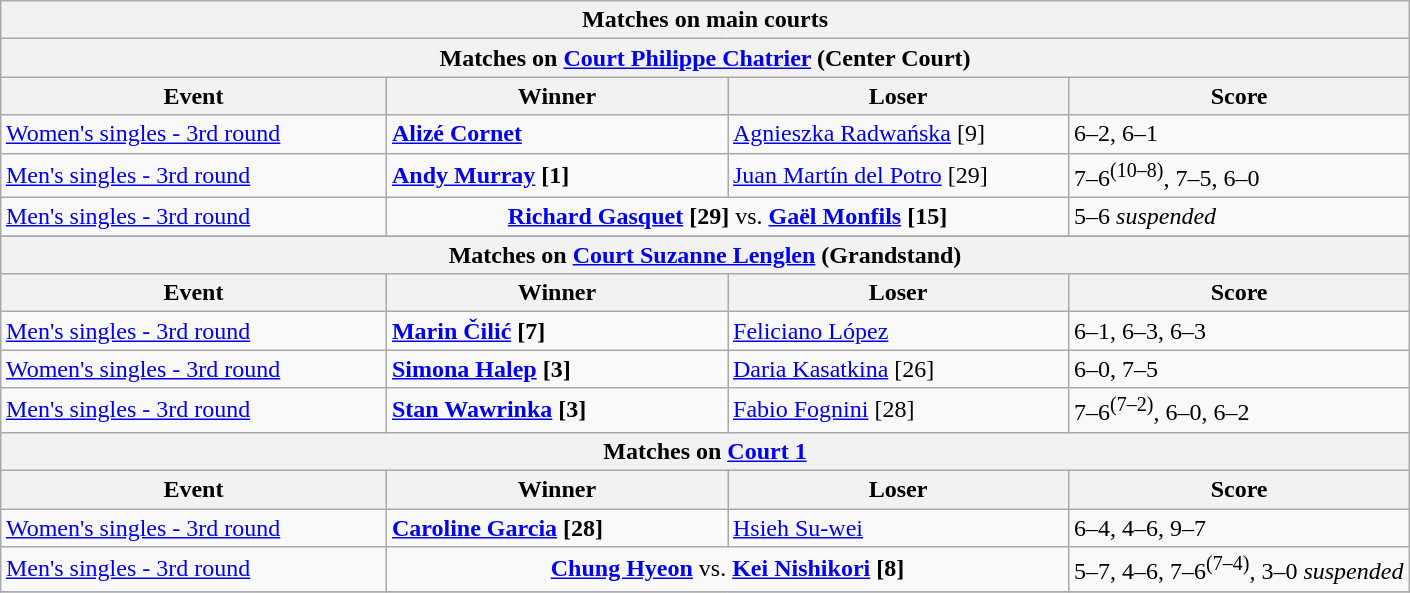<table class="wikitable collapsible uncollapsed" style=margin:auto>
<tr>
<th colspan=4 style=white-space:nowrap>Matches on main courts</th>
</tr>
<tr>
<th colspan=4><strong>Matches on <a href='#'>Court Philippe Chatrier</a> (Center Court)</strong></th>
</tr>
<tr>
<th width=250>Event</th>
<th width=220>Winner</th>
<th width=220>Loser</th>
<th width=220>Score</th>
</tr>
<tr>
<td><a href='#'>Women's singles - 3rd round</a></td>
<td> <strong><a href='#'>Alizé Cornet</a></strong></td>
<td> <a href='#'>Agnieszka Radwańska</a> [9]</td>
<td>6–2, 6–1</td>
</tr>
<tr>
<td><a href='#'>Men's singles - 3rd round</a></td>
<td> <strong><a href='#'>Andy Murray</a> [1]</strong></td>
<td> <a href='#'>Juan Martín del Potro</a> [29]</td>
<td>7–6<sup>(10–8)</sup>, 7–5, 6–0</td>
</tr>
<tr>
<td><a href='#'>Men's singles - 3rd round</a></td>
<td colspan="2" align="center"> <strong><a href='#'>Richard Gasquet</a> [29]</strong> vs.  <strong><a href='#'>Gaël Monfils</a> [15]</strong></td>
<td>5–6 <em>suspended</em></td>
</tr>
<tr>
</tr>
<tr>
<th colspan=4><strong>Matches on <a href='#'>Court Suzanne Lenglen</a> (Grandstand)</strong></th>
</tr>
<tr>
<th width=250>Event</th>
<th width=220>Winner</th>
<th width=220>Loser</th>
<th width=220>Score</th>
</tr>
<tr>
<td><a href='#'>Men's singles - 3rd round</a></td>
<td> <strong><a href='#'>Marin Čilić</a> [7]</strong></td>
<td> <a href='#'>Feliciano López</a></td>
<td>6–1, 6–3, 6–3</td>
</tr>
<tr>
<td><a href='#'>Women's singles - 3rd round</a></td>
<td> <strong><a href='#'>Simona Halep</a> [3]</strong></td>
<td> <a href='#'>Daria Kasatkina</a> [26]</td>
<td>6–0, 7–5</td>
</tr>
<tr>
<td><a href='#'>Men's singles - 3rd round</a></td>
<td> <strong><a href='#'>Stan Wawrinka</a> [3]</strong></td>
<td> <a href='#'>Fabio Fognini</a> [28]</td>
<td>7–6<sup>(7–2)</sup>, 6–0, 6–2</td>
</tr>
<tr>
<th colspan=4><strong>Matches on <a href='#'>Court 1</a></strong></th>
</tr>
<tr>
<th width=250>Event</th>
<th width=220>Winner</th>
<th width=220>Loser</th>
<th width=220>Score</th>
</tr>
<tr>
<td><a href='#'>Women's singles - 3rd round</a></td>
<td> <strong><a href='#'>Caroline Garcia</a> [28]</strong></td>
<td> <a href='#'>Hsieh Su-wei</a></td>
<td>6–4, 4–6, 9–7</td>
</tr>
<tr>
<td><a href='#'>Men's singles - 3rd round</a></td>
<td colspan="2" align="center"> <strong><a href='#'>Chung Hyeon</a></strong> vs.  <strong><a href='#'>Kei Nishikori</a> [8]</strong></td>
<td>5–7, 4–6, 7–6<sup>(7–4)</sup>, 3–0 <em>suspended</em></td>
</tr>
<tr>
</tr>
</table>
